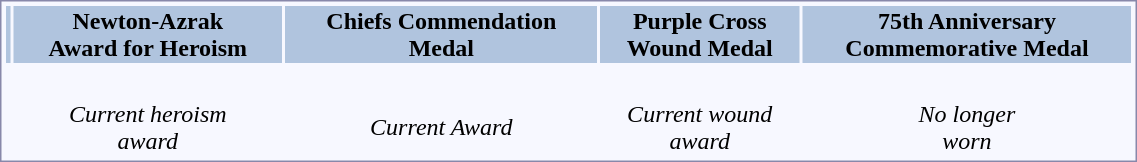<table style="border:1px solid #8888aa; background:#f7f8ff; padding:1px; font-size:100%; margin:0 9px 9px 0; width:60%;">
<tr style="background:lightsteelblue;">
<th></th>
<th>Newton-Azrak <br>Award for Heroism</th>
<th>Chiefs Commendation<br> Medal</th>
<th>Purple Cross<br> Wound Medal</th>
<th>75th Anniversary<br> Commemorative Medal</th>
</tr>
<tr>
<td></td>
<td style="text-align:center;"></td>
<td style="text-align:center;"></td>
<td style="text-align:center;"></td>
<td style="text-align:center;"></td>
</tr>
<tr style="text-align:center;">
<td></td>
<td><br><em> Current heroism<br> award </em></td>
<td><br><em>Current Award</em></td>
<td><br><em>Current wound<br> award</em></td>
<td><br><em>No longer<br>worn</em></td>
</tr>
</table>
